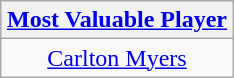<table class=wikitable style="text-align:center; margin:auto">
<tr>
<th><a href='#'>Most Valuable Player</a></th>
</tr>
<tr>
<td> <a href='#'>Carlton Myers</a></td>
</tr>
</table>
